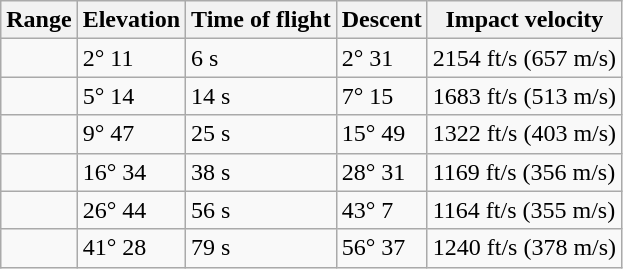<table class="wikitable">
<tr>
<th>Range</th>
<th>Elevation</th>
<th>Time of flight</th>
<th>Descent</th>
<th>Impact velocity</th>
</tr>
<tr>
<td></td>
<td>2° 11</td>
<td>6 s</td>
<td>2° 31</td>
<td>2154 ft/s (657 m/s)</td>
</tr>
<tr>
<td></td>
<td>5° 14</td>
<td>14 s</td>
<td>7° 15</td>
<td>1683 ft/s (513 m/s)</td>
</tr>
<tr>
<td></td>
<td>9° 47</td>
<td>25 s</td>
<td>15° 49</td>
<td>1322 ft/s (403 m/s)</td>
</tr>
<tr>
<td></td>
<td>16° 34</td>
<td>38 s</td>
<td>28° 31</td>
<td>1169 ft/s (356 m/s)</td>
</tr>
<tr>
<td></td>
<td>26° 44</td>
<td>56 s</td>
<td>43° 7</td>
<td>1164 ft/s (355 m/s)</td>
</tr>
<tr>
<td></td>
<td>41° 28</td>
<td>79 s</td>
<td>56° 37</td>
<td>1240 ft/s (378 m/s)</td>
</tr>
</table>
